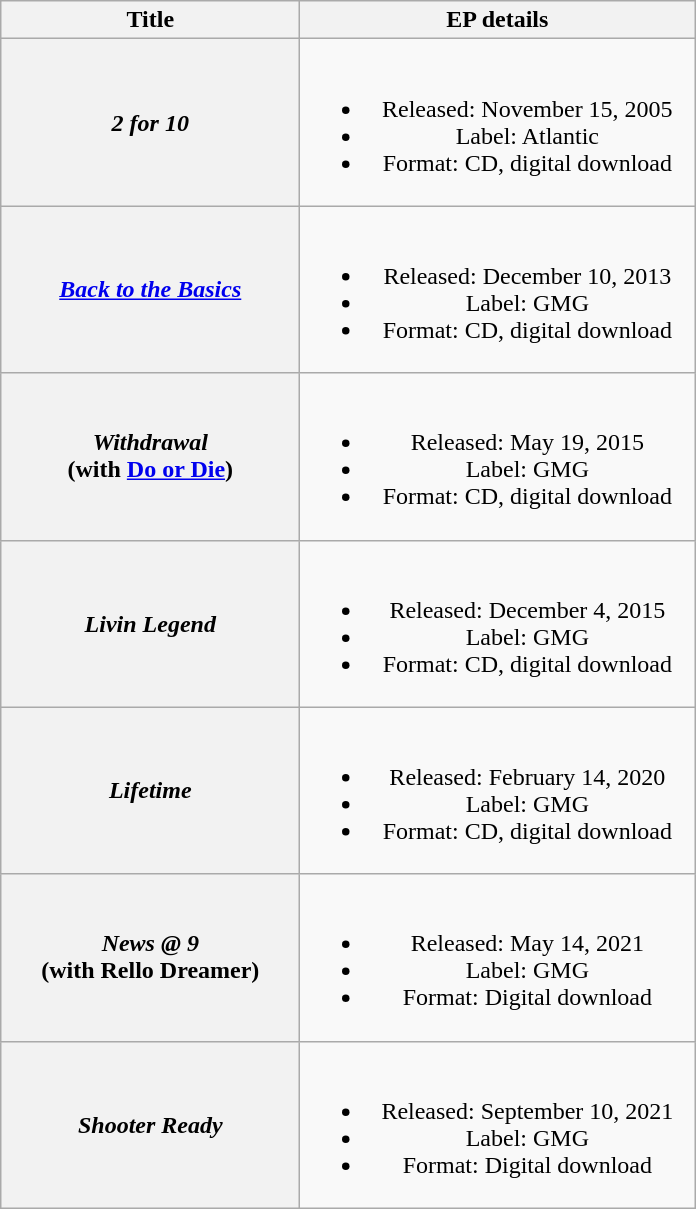<table class="wikitable plainrowheaders" style="text-align:center;" border="1">
<tr>
<th scope="col" style="width:12em;">Title</th>
<th scope="col" style="width:16em;">EP details</th>
</tr>
<tr>
<th scope="row"><em>2 for 10</em></th>
<td><br><ul><li>Released: November 15, 2005</li><li>Label: Atlantic</li><li>Format: CD, digital download</li></ul></td>
</tr>
<tr>
<th scope="row"><em><a href='#'>Back to the Basics</a></em></th>
<td><br><ul><li>Released: December 10, 2013</li><li>Label: GMG</li><li>Format: CD, digital download</li></ul></td>
</tr>
<tr>
<th scope="row"><em>Withdrawal</em><br><span>(with <a href='#'>Do or Die</a>)</span></th>
<td><br><ul><li>Released: May 19, 2015</li><li>Label: GMG</li><li>Format: CD, digital download</li></ul></td>
</tr>
<tr>
<th scope="row"><em>Livin Legend</em></th>
<td><br><ul><li>Released: December 4, 2015</li><li>Label: GMG</li><li>Format: CD, digital download</li></ul></td>
</tr>
<tr>
<th scope="row"><em>Lifetime</em></th>
<td><br><ul><li>Released: February 14, 2020</li><li>Label: GMG</li><li>Format: CD, digital download</li></ul></td>
</tr>
<tr>
<th scope="row"><em>News @ 9</em><br><span>(with Rello Dreamer)</span></th>
<td><br><ul><li>Released: May 14, 2021</li><li>Label: GMG</li><li>Format: Digital download</li></ul></td>
</tr>
<tr>
<th scope="row"><em>Shooter Ready</em></th>
<td><br><ul><li>Released: September 10, 2021</li><li>Label: GMG</li><li>Format: Digital download</li></ul></td>
</tr>
</table>
